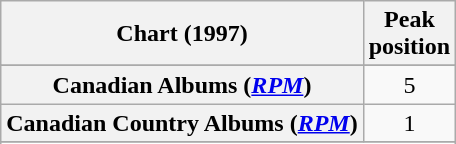<table class="wikitable sortable plainrowheaders" style="text-align:center">
<tr>
<th scope="col">Chart (1997)</th>
<th scope="col">Peak<br> position</th>
</tr>
<tr>
</tr>
<tr>
<th scope="row">Canadian Albums (<em><a href='#'>RPM</a></em>)</th>
<td>5</td>
</tr>
<tr>
<th scope="row">Canadian Country Albums (<em><a href='#'>RPM</a></em>)</th>
<td>1</td>
</tr>
<tr>
</tr>
<tr>
</tr>
</table>
